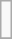<table class="wikitable">
<tr ---->
<td><br></td>
</tr>
<tr --->
</tr>
</table>
